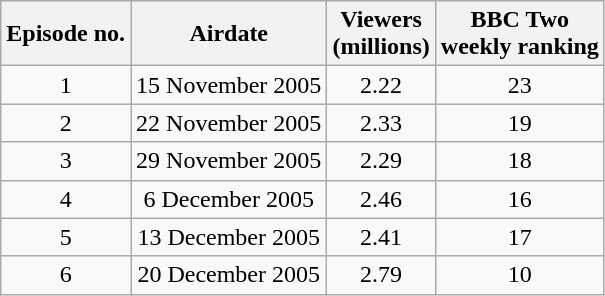<table class="wikitable" style="text-align:center;">
<tr>
<th>Episode no.</th>
<th>Airdate</th>
<th>Viewers<br>(millions)</th>
<th>BBC Two<br>weekly ranking</th>
</tr>
<tr>
<td>1</td>
<td>15 November 2005</td>
<td>2.22</td>
<td>23</td>
</tr>
<tr>
<td>2</td>
<td>22 November 2005</td>
<td>2.33</td>
<td>19</td>
</tr>
<tr>
<td>3</td>
<td>29 November 2005</td>
<td>2.29</td>
<td>18</td>
</tr>
<tr>
<td>4</td>
<td>6 December 2005</td>
<td>2.46</td>
<td>16</td>
</tr>
<tr>
<td>5</td>
<td>13 December 2005</td>
<td>2.41</td>
<td>17</td>
</tr>
<tr>
<td>6</td>
<td>20 December 2005</td>
<td>2.79</td>
<td>10</td>
</tr>
</table>
